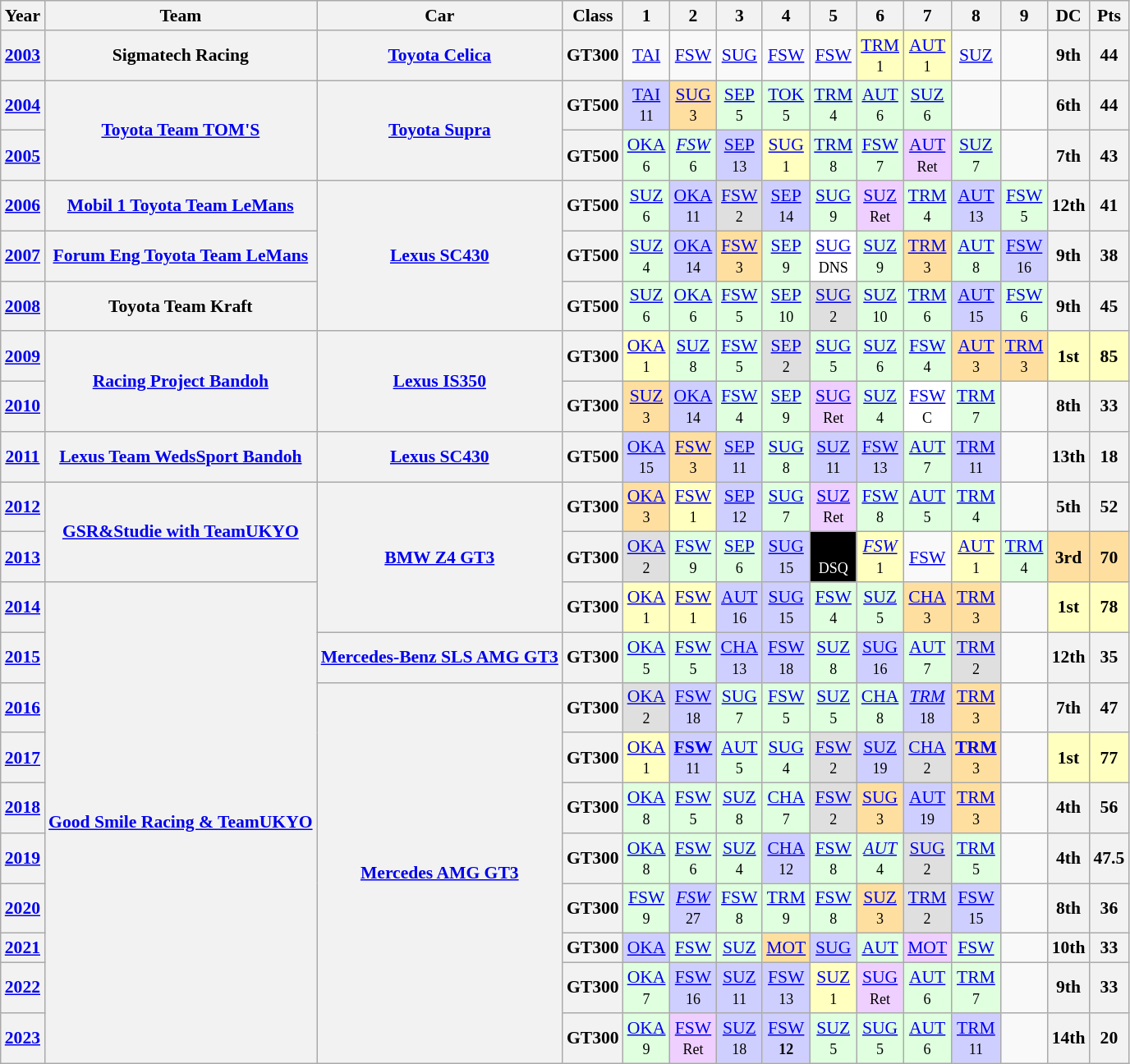<table class="wikitable" style="text-align:center; font-size:90%">
<tr>
<th>Year</th>
<th>Team</th>
<th>Car</th>
<th>Class</th>
<th>1</th>
<th>2</th>
<th>3</th>
<th>4</th>
<th>5</th>
<th>6</th>
<th>7</th>
<th>8</th>
<th>9</th>
<th>DC</th>
<th>Pts</th>
</tr>
<tr>
<th><a href='#'>2003</a></th>
<th>Sigmatech Racing</th>
<th><a href='#'>Toyota Celica</a></th>
<th>GT300</th>
<td><a href='#'>TAI</a></td>
<td><a href='#'>FSW</a></td>
<td><a href='#'>SUG</a></td>
<td><a href='#'>FSW</a></td>
<td><a href='#'>FSW</a></td>
<td bgcolor="#FFFFBF"><a href='#'>TRM</a><br><small>1</small></td>
<td bgcolor="#FFFFBF"><a href='#'>AUT</a><br><small>1</small></td>
<td><a href='#'>SUZ</a></td>
<td></td>
<th>9th</th>
<th>44</th>
</tr>
<tr>
<th><a href='#'>2004</a></th>
<th rowspan="2"><a href='#'>Toyota Team TOM'S</a></th>
<th rowspan="2"><a href='#'>Toyota Supra</a></th>
<th>GT500</th>
<td bgcolor="#CFCFFF"><a href='#'>TAI</a><br><small>11</small></td>
<td bgcolor="#FFDF9F"><a href='#'>SUG</a><br><small>3</small></td>
<td bgcolor="#DFFFDF"><a href='#'>SEP</a><br><small>5</small></td>
<td bgcolor="#DFFFDF"><a href='#'>TOK</a><br><small>5</small></td>
<td bgcolor="#DFFFDF"><a href='#'>TRM</a><br><small>4</small></td>
<td bgcolor="#DFFFDF"><a href='#'>AUT</a><br><small>6</small></td>
<td bgcolor="#DFFFDF"><a href='#'>SUZ</a><br><small>6</small></td>
<td></td>
<td></td>
<th>6th</th>
<th>44</th>
</tr>
<tr>
<th><a href='#'>2005</a></th>
<th>GT500</th>
<td bgcolor="#DFFFDF"><a href='#'>OKA</a><br><small>6</small></td>
<td bgcolor="#DFFFDF"><em><a href='#'>FSW</a></em><br><small>6</small></td>
<td bgcolor="#CFCFFF"><a href='#'>SEP</a><br><small>13</small></td>
<td bgcolor="#FFFFBF"><a href='#'>SUG</a><br><small>1</small></td>
<td bgcolor="#DFFFDF"><a href='#'>TRM</a><br><small>8</small></td>
<td bgcolor="#DFFFDF"><a href='#'>FSW</a><br><small>7</small></td>
<td bgcolor="#EFCFFF"><a href='#'>AUT</a><br><small>Ret</small></td>
<td bgcolor="#DFFFDF"><a href='#'>SUZ</a><br><small>7</small></td>
<td></td>
<th>7th</th>
<th>43</th>
</tr>
<tr>
<th><a href='#'>2006</a></th>
<th><a href='#'>Mobil 1 Toyota Team LeMans</a></th>
<th rowspan="3"><a href='#'>Lexus SC430</a></th>
<th>GT500</th>
<td bgcolor="#DFFFDF"><a href='#'>SUZ</a><br><small>6</small></td>
<td bgcolor="#CFCFFF"><a href='#'>OKA</a><br><small>11</small></td>
<td bgcolor="#DFDFDF"><a href='#'>FSW</a><br><small>2</small></td>
<td bgcolor="#CFCFFF"><a href='#'>SEP</a><br><small>14</small></td>
<td bgcolor="#DFFFDF"><a href='#'>SUG</a><br><small>9</small></td>
<td bgcolor="#EFCFFF"><a href='#'>SUZ</a><br><small>Ret</small></td>
<td bgcolor="#DFFFDF"><a href='#'>TRM</a><br><small>4</small></td>
<td bgcolor="#CFCFFF"><a href='#'>AUT</a><br><small>13</small></td>
<td bgcolor="#DFFFDF"><a href='#'>FSW</a><br><small>5</small></td>
<th>12th</th>
<th>41</th>
</tr>
<tr>
<th><a href='#'>2007</a></th>
<th><a href='#'>Forum Eng Toyota Team LeMans</a></th>
<th>GT500</th>
<td bgcolor="#DFFFDF"><a href='#'>SUZ</a><br><small>4</small></td>
<td bgcolor="#CFCFFF"><a href='#'>OKA</a><br><small>14</small></td>
<td bgcolor="#FFDF9F"><a href='#'>FSW</a><br><small>3</small></td>
<td bgcolor="#DFFFDF"><a href='#'>SEP</a><br><small>9</small></td>
<td bgcolor="#FFFFFF"><a href='#'>SUG</a><br><small>DNS</small></td>
<td bgcolor="#DFFFDF"><a href='#'>SUZ</a><br><small>9</small></td>
<td bgcolor="#FFDF9F"><a href='#'>TRM</a><br><small>3</small></td>
<td bgcolor="#DFFFDF"><a href='#'>AUT</a><br><small>8</small></td>
<td bgcolor="#CFCFFF"><a href='#'>FSW</a><br><small>16</small></td>
<th>9th</th>
<th>38</th>
</tr>
<tr>
<th><a href='#'>2008</a></th>
<th>Toyota Team Kraft</th>
<th>GT500</th>
<td bgcolor="#DFFFDF"><a href='#'>SUZ</a><br><small>6</small></td>
<td bgcolor="#DFFFDF"><a href='#'>OKA</a><br><small>6</small></td>
<td bgcolor="#DFFFDF"><a href='#'>FSW</a><br><small>5</small></td>
<td bgcolor="#DFFFDF"><a href='#'>SEP</a><br><small>10</small></td>
<td bgcolor="#DFDFDF"><a href='#'>SUG</a><br><small>2</small></td>
<td bgcolor="#DFFFDF"><a href='#'>SUZ</a><br><small>10</small></td>
<td bgcolor="#DFFFDF"><a href='#'>TRM</a><br><small>6</small></td>
<td bgcolor="#CFCFFF"><a href='#'>AUT</a><br><small>15</small></td>
<td bgcolor="#DFFFDF"><a href='#'>FSW</a><br><small>6</small></td>
<th>9th</th>
<th>45</th>
</tr>
<tr>
<th><a href='#'>2009</a></th>
<th rowspan="2"><a href='#'>Racing Project Bandoh</a></th>
<th rowspan="2"><a href='#'>Lexus IS350</a></th>
<th>GT300</th>
<td bgcolor="#FFFFBF"><a href='#'>OKA</a><br><small>1</small></td>
<td bgcolor="#DFFFDF"><a href='#'>SUZ</a><br><small>8</small></td>
<td bgcolor="#DFFFDF"><a href='#'>FSW</a><br><small>5</small></td>
<td bgcolor="#DFDFDF"><a href='#'>SEP</a><br><small>2</small></td>
<td bgcolor="#DFFFDF"><a href='#'>SUG</a><br><small>5</small></td>
<td bgcolor="#DFFFDF"><a href='#'>SUZ</a><br><small>6</small></td>
<td bgcolor="#DFFFDF"><a href='#'>FSW</a><br><small>4</small></td>
<td bgcolor="#FFDF9F"><a href='#'>AUT</a><br><small>3</small></td>
<td bgcolor="#FFDF9F"><a href='#'>TRM</a><br><small>3</small></td>
<td bgcolor="#FFFFBF"><strong>1st</strong></td>
<td bgcolor="#FFFFBF"><strong>85</strong></td>
</tr>
<tr>
<th><a href='#'>2010</a></th>
<th>GT300</th>
<td bgcolor="#FFDF9F"><a href='#'>SUZ</a><br><small>3</small></td>
<td bgcolor="#CFCFFF"><a href='#'>OKA</a><br><small>14</small></td>
<td bgcolor="#DFFFDF"><a href='#'>FSW</a><br><small>4</small></td>
<td bgcolor="#DFFFDF"><a href='#'>SEP</a><br><small>9</small></td>
<td bgcolor="#EFCFFF"><a href='#'>SUG</a><br><small>Ret</small></td>
<td bgcolor="#DFFFDF"><a href='#'>SUZ</a><br><small>4</small></td>
<td bgcolor="#FFFFFF"><a href='#'>FSW</a><br><small>C</small></td>
<td bgcolor="#DFFFDF"><a href='#'>TRM</a><br><small>7</small></td>
<td></td>
<th>8th</th>
<th>33</th>
</tr>
<tr>
<th><a href='#'>2011</a></th>
<th><a href='#'>Lexus Team WedsSport Bandoh</a></th>
<th><a href='#'>Lexus SC430</a></th>
<th>GT500</th>
<td bgcolor="#CFCFFF"><a href='#'>OKA</a><br><small>15</small></td>
<td bgcolor="#FFDF9F"><a href='#'>FSW</a><br><small>3</small></td>
<td bgcolor="#CFCFFF"><a href='#'>SEP</a><br><small>11</small></td>
<td bgcolor="#DFFFDF"><a href='#'>SUG</a><br><small>8</small></td>
<td bgcolor="#CFCFFF"><a href='#'>SUZ</a><br><small>11</small></td>
<td bgcolor="#CFCFFF"><a href='#'>FSW</a><br><small>13</small></td>
<td bgcolor="#DFFFDF"><a href='#'>AUT</a><br><small>7</small></td>
<td bgcolor="#CFCFFF"><a href='#'>TRM</a><br><small>11</small></td>
<td></td>
<th>13th</th>
<th>18</th>
</tr>
<tr>
<th><a href='#'>2012</a></th>
<th rowspan="2"><a href='#'>GSR&Studie with TeamUKYO</a></th>
<th rowspan="3"><a href='#'>BMW Z4 GT3</a></th>
<th>GT300</th>
<td bgcolor="#FFDF9F"><a href='#'>OKA</a><br><small>3</small></td>
<td bgcolor="#FFFFBF"><a href='#'>FSW</a><br><small>1</small></td>
<td bgcolor="#CFCFFF"><a href='#'>SEP</a><br><small>12</small></td>
<td bgcolor="#DFFFDF"><a href='#'>SUG</a><br><small>7</small></td>
<td bgcolor="#EFCFFF"><a href='#'>SUZ</a><br><small>Ret</small></td>
<td bgcolor="#DFFFDF"><a href='#'>FSW</a><br><small>8</small></td>
<td bgcolor="#DFFFDF"><a href='#'>AUT</a><br><small>5</small></td>
<td bgcolor="#DFFFDF"><a href='#'>TRM</a><br><small>4</small></td>
<td></td>
<th>5th</th>
<th>52</th>
</tr>
<tr>
<th><a href='#'>2013</a></th>
<th>GT300</th>
<td bgcolor="#DFDFDF"><a href='#'>OKA</a><br><small>2</small></td>
<td bgcolor="#DFFFDF"><a href='#'>FSW</a><br><small>9</small></td>
<td bgcolor="#DFFFDF"><a href='#'>SEP</a><br><small>6</small></td>
<td bgcolor="#CFCFFF"><a href='#'>SUG</a><br><small>15</small></td>
<td bgcolor="#000000" style="color: #ffffff"><a href='#'></a><br><small>DSQ</small></td>
<td bgcolor="#FFFFBF"><em><a href='#'>FSW</a></em><br><small>1</small></td>
<td><a href='#'>FSW</a></td>
<td bgcolor="#FFFFBF"><a href='#'>AUT</a><br><small>1</small></td>
<td bgcolor="#DFFFDF"><a href='#'>TRM</a><br><small>4</small></td>
<td bgcolor="#FFDF9F"><strong>3rd</strong></td>
<td bgcolor="#FFDF9F"><strong>70</strong></td>
</tr>
<tr>
<th><a href='#'>2014</a></th>
<th rowspan="10"><a href='#'>Good Smile Racing & TeamUKYO</a></th>
<th>GT300</th>
<td bgcolor="#FFFFBF"><a href='#'>OKA</a><br><small>1</small></td>
<td bgcolor="#FFFFBF"><a href='#'>FSW</a><br><small>1</small></td>
<td bgcolor="#CFCFFF"><a href='#'>AUT</a><br><small>16</small></td>
<td bgcolor="#CFCFFF"><a href='#'>SUG</a><br><small>15</small></td>
<td bgcolor="#DFFFDF"><a href='#'>FSW</a><br><small>4</small></td>
<td bgcolor="#DFFFDF"><a href='#'>SUZ</a><br><small>5</small></td>
<td bgcolor="#FFDF9F"><a href='#'>CHA</a><br><small>3</small></td>
<td bgcolor="#FFDF9F"><a href='#'>TRM</a><br><small>3</small></td>
<td></td>
<td bgcolor="#FFFFBF"><strong>1st</strong></td>
<td bgcolor="#FFFFBF"><strong>78</strong></td>
</tr>
<tr>
<th><a href='#'>2015</a></th>
<th><a href='#'>Mercedes-Benz SLS AMG GT3</a></th>
<th>GT300</th>
<td bgcolor="#DFFFDF"><a href='#'>OKA</a><br><small>5</small></td>
<td bgcolor="#DFFFDF"><a href='#'>FSW</a><br><small>5</small></td>
<td bgcolor="#CFCFFF"><a href='#'>CHA</a><br><small>13</small></td>
<td bgcolor="#CFCFFF"><a href='#'>FSW</a><br><small>18</small></td>
<td bgcolor="#DFFFDF"><a href='#'>SUZ</a><br><small>8</small></td>
<td bgcolor="#CFCFFF"><a href='#'>SUG</a><br><small>16</small></td>
<td bgcolor="#DFFFDF"><a href='#'>AUT</a><br><small>7</small></td>
<td bgcolor="#DFDFDF"><a href='#'>TRM</a><br><small>2</small></td>
<td></td>
<th>12th</th>
<th>35</th>
</tr>
<tr>
<th><a href='#'>2016</a></th>
<th rowspan="8"><a href='#'>Mercedes AMG GT3</a></th>
<th>GT300</th>
<td bgcolor="#DFDFDF"><a href='#'>OKA</a><br><small>2</small></td>
<td bgcolor="#CFCFFF"><a href='#'>FSW</a><br><small>18</small></td>
<td bgcolor="#DFFFDF"><a href='#'>SUG</a><br><small>7</small></td>
<td bgcolor="#DFFFDF"><a href='#'>FSW</a><br><small>5</small></td>
<td bgcolor="#DFFFDF"><a href='#'>SUZ</a><br><small>5</small></td>
<td bgcolor="#DFFFDF"><a href='#'>CHA</a><br><small>8</small></td>
<td bgcolor="#CFCFFF"><em><a href='#'>TRM</a></em><br><small>18</small></td>
<td bgcolor="#FFDF9F"><a href='#'>TRM</a><br><small>3</small></td>
<td></td>
<th>7th</th>
<th>47</th>
</tr>
<tr>
<th><a href='#'>2017</a></th>
<th>GT300</th>
<td bgcolor="#FFFFBF"><a href='#'>OKA</a><br><small>1</small></td>
<td bgcolor="#CFCFFF"><strong><a href='#'>FSW</a></strong><br><small>11</small></td>
<td bgcolor="#DFFFDF"><a href='#'>AUT</a><br><small>5</small></td>
<td bgcolor="#DFFFDF"><a href='#'>SUG</a><br><small>4</small></td>
<td bgcolor="#DFDFDF"><a href='#'>FSW</a><br><small>2</small></td>
<td bgcolor="#CFCFFF"><a href='#'>SUZ</a><br><small>19</small></td>
<td bgcolor="#DFDFDF"><a href='#'>CHA</a><br><small>2</small></td>
<td bgcolor="#FFDF9F"><strong><a href='#'>TRM</a></strong><br><small>3</small></td>
<td></td>
<td bgcolor="#FFFFBF"><strong>1st</strong></td>
<td bgcolor="#FFFFBF"><strong>77</strong></td>
</tr>
<tr>
<th><a href='#'>2018</a></th>
<th>GT300</th>
<td bgcolor="#DFFFDF"><a href='#'>OKA</a><br><small>8</small></td>
<td bgcolor="#DFFFDF"><a href='#'>FSW</a><br><small>5</small></td>
<td bgcolor="#DFFFDF"><a href='#'>SUZ</a><br><small>8</small></td>
<td bgcolor="#DFFFDF"><a href='#'>CHA</a><br><small>7</small></td>
<td bgcolor="#DFDFDF"><a href='#'>FSW</a><br><small>2</small></td>
<td bgcolor="#FFDF9F"><a href='#'>SUG</a><br><small>3</small></td>
<td bgcolor="#CFCFFF"><a href='#'>AUT</a><br><small>19</small></td>
<td bgcolor="#FFDF9F"><a href='#'>TRM</a><br><small>3</small></td>
<td></td>
<th>4th</th>
<th>56</th>
</tr>
<tr>
<th><a href='#'>2019</a></th>
<th>GT300</th>
<td bgcolor="#DFFFDF"><a href='#'>OKA</a><br><small>8</small></td>
<td bgcolor="#DFFFDF"><a href='#'>FSW</a><br><small>6</small></td>
<td bgcolor="#DFFFDF"><a href='#'>SUZ</a><br><small>4</small></td>
<td bgcolor="#CFCFFF"><a href='#'>CHA</a><br><small>12</small></td>
<td bgcolor="#DFFFDF"><a href='#'>FSW</a><br><small>8</small></td>
<td bgcolor="#DFFFDF"><em><a href='#'>AUT</a></em><br><small>4</small></td>
<td bgcolor="#DFDFDF"><a href='#'>SUG</a><br><small>2</small></td>
<td bgcolor="#DFFFDF"><a href='#'>TRM</a><br><small>5</small></td>
<td></td>
<th>4th</th>
<th>47.5</th>
</tr>
<tr>
<th><a href='#'>2020</a></th>
<th>GT300</th>
<td bgcolor="#DFFFDF"><a href='#'>FSW</a><br><small>9</small></td>
<td bgcolor="#CFCFFF"><em><a href='#'>FSW</a></em><br><small>27</small></td>
<td bgcolor="#DFFFDF"><a href='#'>FSW</a><br><small>8</small></td>
<td bgcolor="#DFFFDF"><a href='#'>TRM</a><br><small>9</small></td>
<td bgcolor="#DFFFDF"><a href='#'>FSW</a><br><small>8</small></td>
<td bgcolor="#FFDF9F"><a href='#'>SUZ</a><br><small>3</small></td>
<td bgcolor="#DFDFDF"><a href='#'>TRM</a><br><small>2</small></td>
<td bgcolor="#CFCFFF"><a href='#'>FSW</a><br><small>15</small></td>
<td></td>
<th>8th</th>
<th>36</th>
</tr>
<tr>
<th><a href='#'>2021</a></th>
<th>GT300</th>
<td style="background:#CFCFFF;"><a href='#'>OKA</a><br></td>
<td style="background:#dfffdf;"><a href='#'>FSW</a><br></td>
<td style="background:#dfffdf;"><a href='#'>SUZ</a><br></td>
<td style="background:#ffdf9f;"><a href='#'>MOT</a><br></td>
<td style="background:#cfcfff;"><a href='#'>SUG</a><br></td>
<td style="background:#dfffdf;"><a href='#'>AUT</a><br></td>
<td style="background:#efcfff;"><a href='#'>MOT</a><br></td>
<td style="background:#dfffdf;"><a href='#'>FSW</a><br></td>
<td></td>
<th>10th</th>
<th>33</th>
</tr>
<tr>
<th><a href='#'>2022</a></th>
<th>GT300</th>
<td style="background:#dfffdf;"><a href='#'>OKA</a><br><small>7</small></td>
<td style="background:#cfcfff;"><a href='#'>FSW</a><br><small>16</small></td>
<td style="background:#cfcfff;"><a href='#'>SUZ</a><br><small>11</small></td>
<td style="background:#cfcfff;"><a href='#'>FSW</a><br><small>13</small></td>
<td bgcolor="#FFFFBF"><a href='#'>SUZ</a><br><small>1</small></td>
<td style="background:#efcfff;"><a href='#'>SUG</a><br><small>Ret</small></td>
<td style="background:#dfffdf;"><a href='#'>AUT</a><br><small>6</small></td>
<td style="background:#dfffdf;"><a href='#'>TRM</a><br><small>7</small></td>
<td></td>
<th>9th</th>
<th>33</th>
</tr>
<tr>
<th><a href='#'>2023</a></th>
<th>GT300</th>
<td style="background:#dfffdf;"><a href='#'>OKA</a><br><small>9</small></td>
<td style="background:#efcfff;"><a href='#'>FSW</a><br><small>Ret</small></td>
<td style="background:#cfcfff;"><a href='#'>SUZ</a><br><small>18</small></td>
<td style="background:#cfcfff;"><a href='#'>FSW</a><br><small><strong>12</strong></small></td>
<td style="background:#dfffdf;"><a href='#'>SUZ</a><br><small>5</small></td>
<td style="background:#dfffdf;"><a href='#'>SUG</a><br><small>5</small></td>
<td style="background:#dfffdf;"><a href='#'>AUT</a><br><small>6</small></td>
<td style="background:#cfcfff;"><a href='#'>TRM</a><br><small>11</small></td>
<td></td>
<th>14th</th>
<th>20</th>
</tr>
</table>
